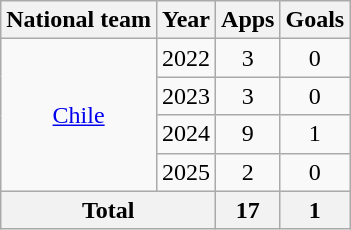<table class=wikitable style=text-align:center>
<tr>
<th>National team</th>
<th>Year</th>
<th>Apps</th>
<th>Goals</th>
</tr>
<tr>
<td rowspan="4"><a href='#'>Chile</a></td>
<td>2022</td>
<td>3</td>
<td>0</td>
</tr>
<tr>
<td>2023</td>
<td>3</td>
<td>0</td>
</tr>
<tr>
<td>2024</td>
<td>9</td>
<td>1</td>
</tr>
<tr>
<td>2025</td>
<td>2</td>
<td>0</td>
</tr>
<tr>
<th colspan="2">Total</th>
<th>17</th>
<th>1</th>
</tr>
</table>
